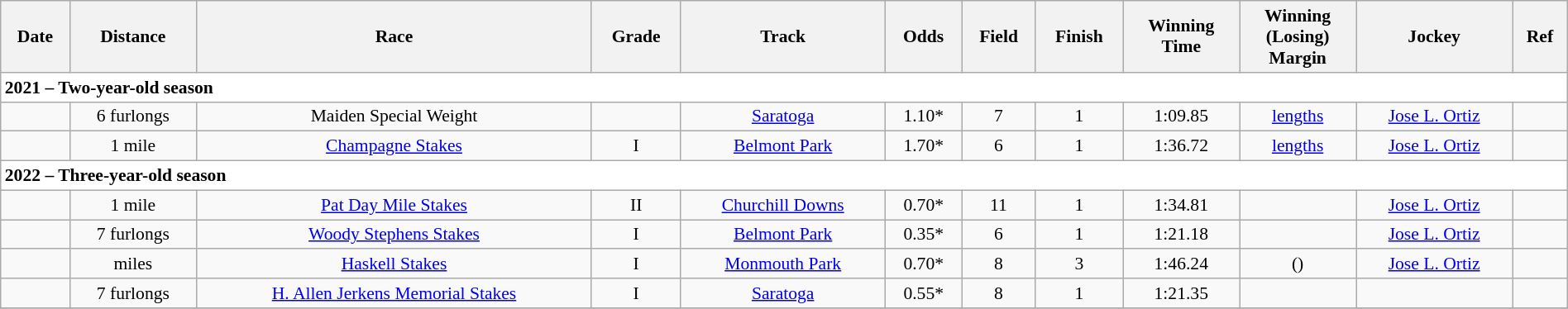<table class = "wikitable sortable" style="text-align:center; width:100%; font-size:90%">
<tr>
<th scope="col">Date</th>
<th scope="col">Distance</th>
<th scope="col">Race</th>
<th scope="col">Grade</th>
<th scope="col">Track</th>
<th scope="col">Odds</th>
<th scope="col">Field</th>
<th scope="col">Finish</th>
<th scope="col">Winning<br>Time</th>
<th scope="col">Winning<br>(Losing)<br>Margin</th>
<th scope="col">Jockey</th>
<th scope="col" class="unsortable">Ref</th>
</tr>
<tr style="background-color:white">
<td align="left" colspan=12><strong>2021 – Two-year-old season</strong></td>
</tr>
<tr>
<td></td>
<td> 6 furlongs</td>
<td> Maiden Special Weight</td>
<td></td>
<td><a href='#'>Saratoga</a></td>
<td>1.10*</td>
<td>7</td>
<td>1</td>
<td>1:09.85</td>
<td> <a href='#'>lengths</a></td>
<td><a href='#'>Jose L. Ortiz</a></td>
<td></td>
</tr>
<tr>
<td></td>
<td> 1 mile</td>
<td><a href='#'>Champagne Stakes</a></td>
<td>I</td>
<td><a href='#'>Belmont Park</a></td>
<td>1.70*</td>
<td>6</td>
<td>1</td>
<td>1:36.72</td>
<td> <a href='#'>lengths</a></td>
<td><a href='#'>Jose L. Ortiz</a></td>
<td></td>
</tr>
<tr style="background-color:white">
<td align="left" colspan=12><strong>2022 – Three-year-old season</strong></td>
</tr>
<tr>
<td></td>
<td> 1 mile</td>
<td><a href='#'>Pat Day Mile Stakes</a></td>
<td>II</td>
<td><a href='#'>Churchill Downs</a></td>
<td>0.70*</td>
<td>11</td>
<td>1</td>
<td>1:34.81</td>
<td></td>
<td><a href='#'>Jose L. Ortiz</a></td>
<td></td>
</tr>
<tr>
<td></td>
<td> 7 furlongs</td>
<td><a href='#'>Woody Stephens Stakes</a></td>
<td>I</td>
<td><a href='#'>Belmont Park</a></td>
<td>0.35*</td>
<td>6</td>
<td>1</td>
<td>1:21.18</td>
<td></td>
<td><a href='#'>Jose L. Ortiz</a></td>
<td></td>
</tr>
<tr>
<td></td>
<td>  miles</td>
<td><a href='#'>Haskell Stakes</a></td>
<td>I</td>
<td><a href='#'>Monmouth Park</a></td>
<td>0.70*</td>
<td>8</td>
<td>3</td>
<td>1:46.24</td>
<td>()</td>
<td><a href='#'>Jose L. Ortiz</a></td>
<td></td>
</tr>
<tr>
<td></td>
<td> 7 furlongs</td>
<td><a href='#'>H. Allen Jerkens Memorial Stakes</a></td>
<td>I</td>
<td><a href='#'>Saratoga</a></td>
<td>0.55*</td>
<td>8</td>
<td>1</td>
<td>1:21.35</td>
<td></td>
<td></td>
<td></td>
</tr>
<tr>
</tr>
</table>
